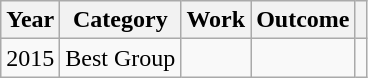<table class="wikitable">
<tr>
<th>Year</th>
<th>Category</th>
<th>Work</th>
<th>Outcome</th>
<th></th>
</tr>
<tr>
<td>2015</td>
<td>Best Group</td>
<td></td>
<td></td>
<td></td>
</tr>
</table>
